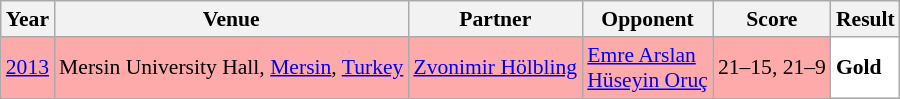<table class="sortable wikitable" style="font-size: 90%;">
<tr>
<th>Year</th>
<th>Venue</th>
<th>Partner</th>
<th>Opponent</th>
<th>Score</th>
<th>Result</th>
</tr>
<tr style="background:#FFAAAA">
<td align="center"><a href='#'>2013</a></td>
<td align="left">Mersin University Hall, <a href='#'>Mersin</a>, <a href='#'>Turkey</a></td>
<td align="left"> <a href='#'>Zvonimir Hölbling</a></td>
<td align="left"> <a href='#'>Emre Arslan</a> <br>  <a href='#'>Hüseyin Oruç</a></td>
<td align="left">21–15, 21–9</td>
<td style="text-align:left; background:white"> <strong>Gold</strong></td>
</tr>
</table>
